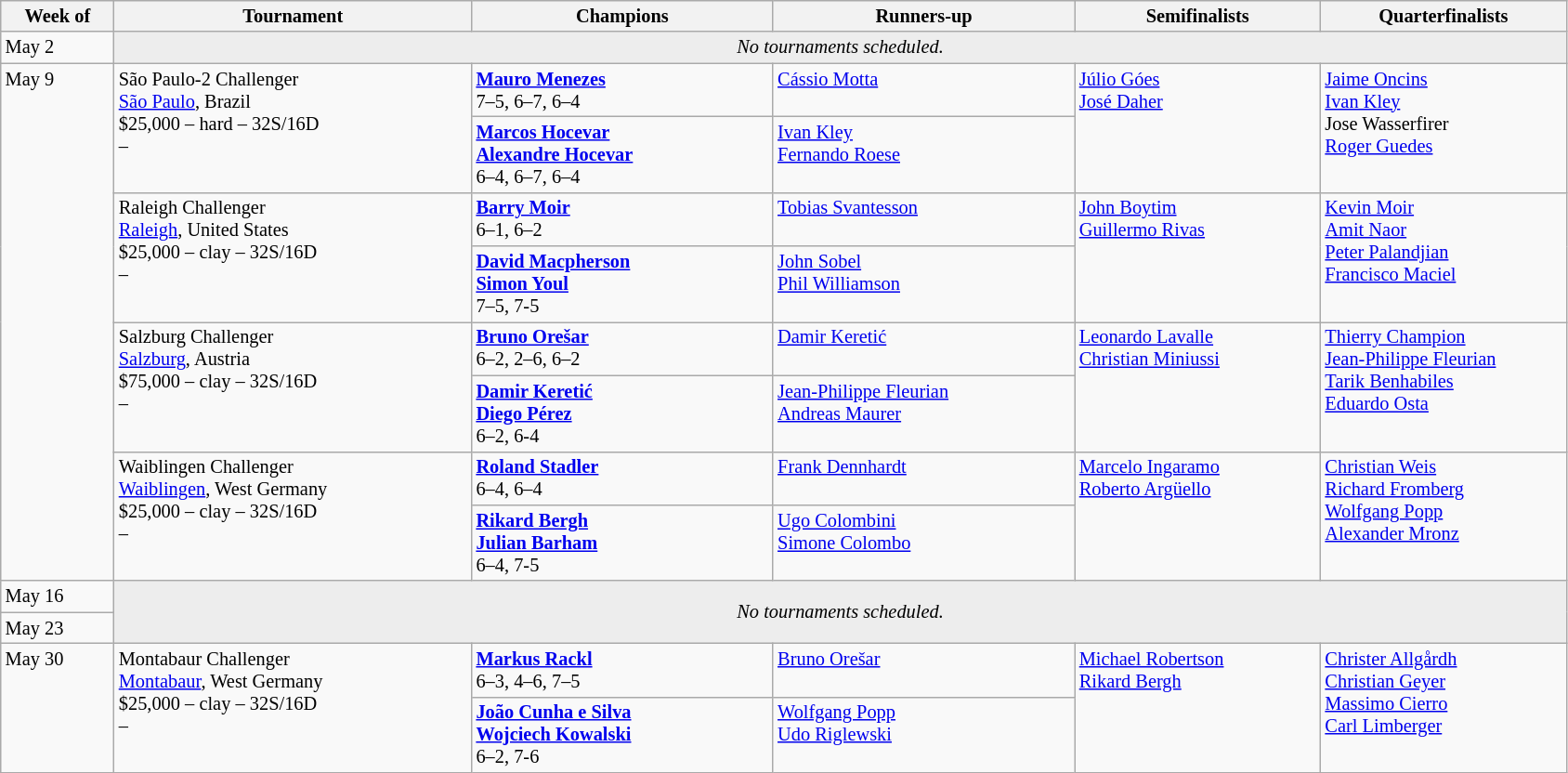<table class="wikitable" style="font-size:85%;">
<tr>
<th width="75">Week of</th>
<th width="250">Tournament</th>
<th width="210">Champions</th>
<th width="210">Runners-up</th>
<th width="170">Semifinalists</th>
<th width="170">Quarterfinalists</th>
</tr>
<tr valign="top">
<td>May 2</td>
<td colspan="5" bgcolor="#ededed" align=center><em>No tournaments scheduled.</em></td>
</tr>
<tr valign="top">
<td rowspan="8">May 9</td>
<td rowspan="2">São Paulo-2 Challenger<br> <a href='#'>São Paulo</a>, Brazil<br>$25,000 – hard – 32S/16D<br>  – </td>
<td> <strong><a href='#'>Mauro Menezes</a></strong> <br>7–5, 6–7, 6–4</td>
<td> <a href='#'>Cássio Motta</a></td>
<td rowspan="2"> <a href='#'>Júlio Góes</a> <br>  <a href='#'>José Daher</a></td>
<td rowspan="2"> <a href='#'>Jaime Oncins</a> <br>  <a href='#'>Ivan Kley</a> <br> Jose Wasserfirer <br>  <a href='#'>Roger Guedes</a></td>
</tr>
<tr valign="top">
<td> <strong><a href='#'>Marcos Hocevar</a></strong> <br> <strong><a href='#'>Alexandre Hocevar</a></strong><br> 6–4, 6–7, 6–4</td>
<td> <a href='#'>Ivan Kley</a> <br> <a href='#'>Fernando Roese</a></td>
</tr>
<tr valign="top">
<td rowspan="2">Raleigh Challenger<br> <a href='#'>Raleigh</a>, United States<br>$25,000 – clay – 32S/16D<br>  – </td>
<td> <strong><a href='#'>Barry Moir</a></strong> <br>6–1, 6–2</td>
<td> <a href='#'>Tobias Svantesson</a></td>
<td rowspan="2"> <a href='#'>John Boytim</a> <br>  <a href='#'>Guillermo Rivas</a></td>
<td rowspan="2"> <a href='#'>Kevin Moir</a> <br> <a href='#'>Amit Naor</a> <br> <a href='#'>Peter Palandjian</a> <br>  <a href='#'>Francisco Maciel</a></td>
</tr>
<tr valign="top">
<td> <strong><a href='#'>David Macpherson</a></strong> <br> <strong><a href='#'>Simon Youl</a></strong><br> 7–5, 7-5</td>
<td> <a href='#'>John Sobel</a> <br>  <a href='#'>Phil Williamson</a></td>
</tr>
<tr valign="top">
<td rowspan="2">Salzburg Challenger<br> <a href='#'>Salzburg</a>, Austria<br>$75,000 – clay – 32S/16D<br>  – </td>
<td> <strong><a href='#'>Bruno Orešar</a></strong> <br>6–2, 2–6, 6–2</td>
<td> <a href='#'>Damir Keretić</a></td>
<td rowspan="2"> <a href='#'>Leonardo Lavalle</a> <br>  <a href='#'>Christian Miniussi</a></td>
<td rowspan="2"> <a href='#'>Thierry Champion</a> <br> <a href='#'>Jean-Philippe Fleurian</a> <br> <a href='#'>Tarik Benhabiles</a> <br>  <a href='#'>Eduardo Osta</a></td>
</tr>
<tr valign="top">
<td> <strong><a href='#'>Damir Keretić</a></strong> <br> <strong><a href='#'>Diego Pérez</a></strong><br> 6–2, 6-4</td>
<td> <a href='#'>Jean-Philippe Fleurian</a> <br>  <a href='#'>Andreas Maurer</a></td>
</tr>
<tr valign="top">
<td rowspan="2">Waiblingen Challenger<br> <a href='#'>Waiblingen</a>, West Germany<br>$25,000 – clay – 32S/16D<br>  – </td>
<td> <strong><a href='#'>Roland Stadler</a></strong> <br>6–4, 6–4</td>
<td> <a href='#'>Frank Dennhardt</a></td>
<td rowspan="2"> <a href='#'>Marcelo Ingaramo</a> <br>  <a href='#'>Roberto Argüello</a></td>
<td rowspan="2"> <a href='#'>Christian Weis</a> <br> <a href='#'>Richard Fromberg</a> <br> <a href='#'>Wolfgang Popp</a> <br>  <a href='#'>Alexander Mronz</a></td>
</tr>
<tr valign="top">
<td> <strong><a href='#'>Rikard Bergh</a></strong> <br> <strong><a href='#'>Julian Barham</a></strong><br> 6–4, 7-5</td>
<td> <a href='#'>Ugo Colombini</a><br>  <a href='#'>Simone Colombo</a></td>
</tr>
<tr>
<td>May 16</td>
<td colspan="5" bgcolor="#ededed" rowspan=2 align=center><em>No tournaments scheduled.</em></td>
</tr>
<tr valign="top">
<td>May 23</td>
</tr>
<tr valign="top">
<td rowspan="2">May 30</td>
<td rowspan="2">Montabaur Challenger<br> <a href='#'>Montabaur</a>, West Germany<br>$25,000 – clay – 32S/16D<br>  – </td>
<td> <strong><a href='#'>Markus Rackl</a></strong> <br>6–3, 4–6, 7–5</td>
<td> <a href='#'>Bruno Orešar</a></td>
<td rowspan="2"> <a href='#'>Michael Robertson</a> <br>  <a href='#'>Rikard Bergh</a></td>
<td rowspan="2"> <a href='#'>Christer Allgårdh</a> <br> <a href='#'>Christian Geyer</a> <br> <a href='#'>Massimo Cierro</a> <br>  <a href='#'>Carl Limberger</a></td>
</tr>
<tr valign="top">
<td> <strong><a href='#'>João Cunha e Silva</a></strong> <br> <strong><a href='#'>Wojciech Kowalski</a></strong><br> 6–2, 7-6</td>
<td> <a href='#'>Wolfgang Popp</a> <br>  <a href='#'>Udo Riglewski</a></td>
</tr>
</table>
